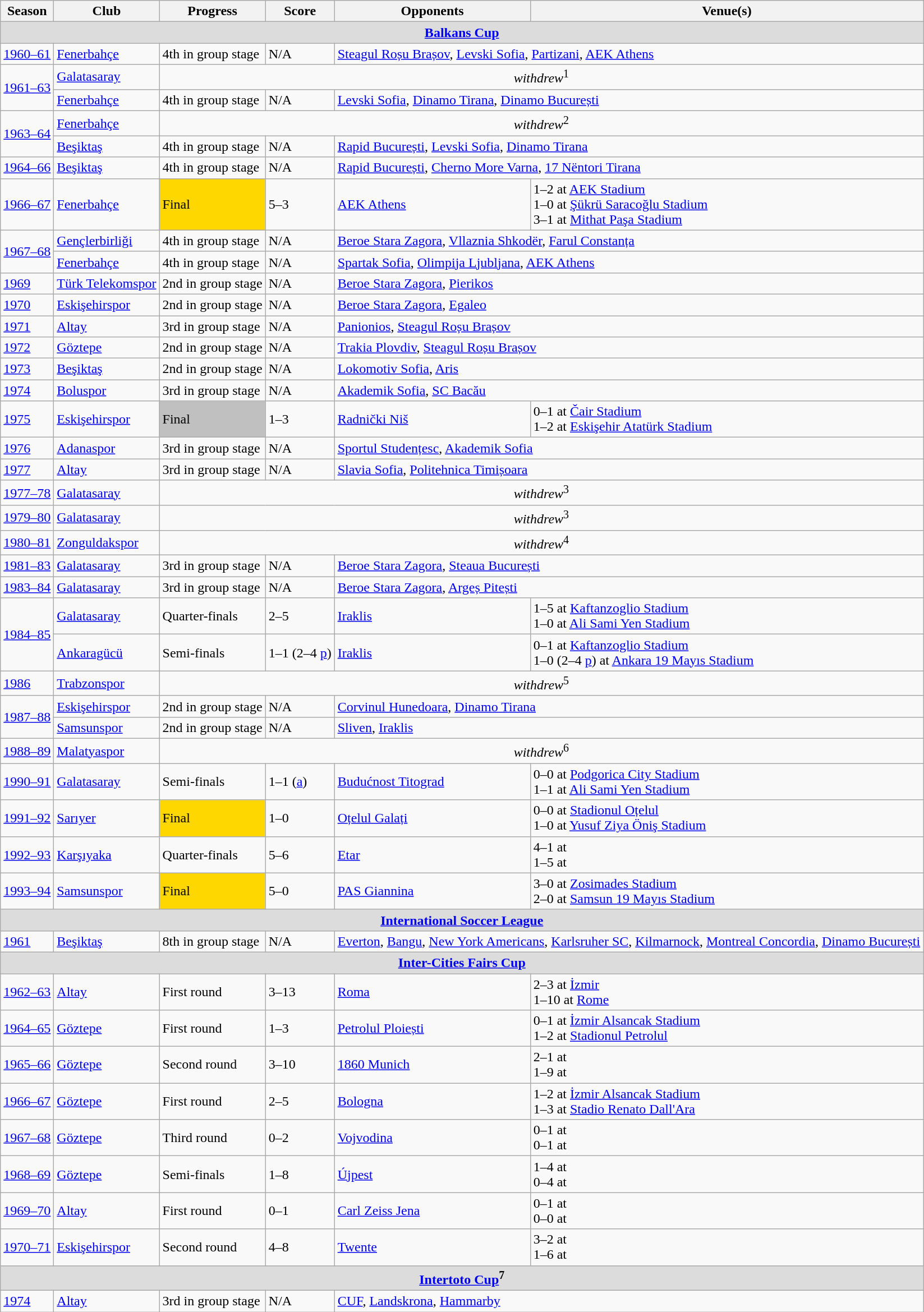<table class="wikitable Sortable">
<tr>
<th>Season</th>
<th>Club</th>
<th>Progress</th>
<th>Score</th>
<th>Opponents</th>
<th>Venue(s)</th>
</tr>
<tr>
<th colspan=6 style="background:#DCDCDC"><strong><a href='#'>Balkans Cup</a></strong></th>
</tr>
<tr>
<td><a href='#'>1960–61</a></td>
<td><a href='#'>Fenerbahçe</a></td>
<td>4th in group stage</td>
<td>N/A</td>
<td colspan=2> <a href='#'>Steagul Roșu Brașov</a>,  <a href='#'>Levski Sofia</a>,  <a href='#'>Partizani</a>,  <a href='#'>AEK Athens</a></td>
</tr>
<tr>
<td rowspan=2><a href='#'>1961–63</a></td>
<td><a href='#'>Galatasaray</a></td>
<td colspan=4 align=center><em>withdrew</em><sup>1</sup></td>
</tr>
<tr>
<td><a href='#'>Fenerbahçe</a></td>
<td>4th in group stage</td>
<td>N/A</td>
<td colspan=2> <a href='#'>Levski Sofia</a>,  <a href='#'>Dinamo Tirana</a>,  <a href='#'>Dinamo București</a></td>
</tr>
<tr>
<td rowspan=2><a href='#'>1963–64</a></td>
<td><a href='#'>Fenerbahçe</a></td>
<td colspan=4 align=center><em>withdrew</em><sup>2</sup></td>
</tr>
<tr>
<td><a href='#'>Beşiktaş</a></td>
<td>4th in group stage</td>
<td>N/A</td>
<td colspan=2> <a href='#'>Rapid București</a>,  <a href='#'>Levski Sofia</a>,  <a href='#'>Dinamo Tirana</a></td>
</tr>
<tr>
<td><a href='#'>1964–66</a></td>
<td><a href='#'>Beşiktaş</a></td>
<td>4th in group stage</td>
<td>N/A</td>
<td colspan=2> <a href='#'>Rapid București</a>,  <a href='#'>Cherno More Varna</a>,  <a href='#'>17 Nëntori Tirana</a></td>
</tr>
<tr>
<td><a href='#'>1966–67</a></td>
<td><a href='#'>Fenerbahçe</a></td>
<td bgcolor=gold>Final</td>
<td>5–3</td>
<td> <a href='#'>AEK Athens</a></td>
<td>1–2 at <a href='#'>AEK Stadium</a><br>1–0 at <a href='#'>Şükrü Saracoğlu Stadium</a><br>3–1 at <a href='#'>Mithat Paşa Stadium</a></td>
</tr>
<tr>
<td rowspan=2><a href='#'>1967–68</a></td>
<td><a href='#'>Gençlerbirliği</a></td>
<td>4th in group stage</td>
<td>N/A</td>
<td colspan=2> <a href='#'>Beroe Stara Zagora</a>,  <a href='#'>Vllaznia Shkodër</a>,  <a href='#'>Farul Constanța</a></td>
</tr>
<tr>
<td><a href='#'>Fenerbahçe</a></td>
<td>4th in group stage</td>
<td>N/A</td>
<td colspan=2> <a href='#'>Spartak Sofia</a>,  <a href='#'>Olimpija Ljubljana</a>,  <a href='#'>AEK Athens</a></td>
</tr>
<tr>
<td><a href='#'>1969</a></td>
<td><a href='#'>Türk Telekomspor</a></td>
<td>2nd in group stage</td>
<td>N/A</td>
<td colspan=2> <a href='#'>Beroe Stara Zagora</a>,  <a href='#'>Pierikos</a></td>
</tr>
<tr>
<td><a href='#'>1970</a></td>
<td><a href='#'>Eskişehirspor</a></td>
<td>2nd in group stage</td>
<td>N/A</td>
<td colspan=2> <a href='#'>Beroe Stara Zagora</a>,  <a href='#'>Egaleo</a></td>
</tr>
<tr>
<td><a href='#'>1971</a></td>
<td><a href='#'>Altay</a></td>
<td>3rd in group stage</td>
<td>N/A</td>
<td colspan=2> <a href='#'>Panionios</a>,  <a href='#'>Steagul Roșu Brașov</a></td>
</tr>
<tr>
<td><a href='#'>1972</a></td>
<td><a href='#'>Göztepe</a></td>
<td>2nd in group stage</td>
<td>N/A</td>
<td colspan=2> <a href='#'>Trakia Plovdiv</a>,  <a href='#'>Steagul Roșu Brașov</a></td>
</tr>
<tr>
<td><a href='#'>1973</a></td>
<td><a href='#'>Beşiktaş</a></td>
<td>2nd in group stage</td>
<td>N/A</td>
<td colspan=2> <a href='#'>Lokomotiv Sofia</a>,  <a href='#'>Aris</a></td>
</tr>
<tr>
<td><a href='#'>1974</a></td>
<td><a href='#'>Boluspor</a></td>
<td>3rd in group stage</td>
<td>N/A</td>
<td colspan=2> <a href='#'>Akademik Sofia</a>,  <a href='#'>SC Bacău</a></td>
</tr>
<tr>
<td><a href='#'>1975</a></td>
<td><a href='#'>Eskişehirspor</a></td>
<td bgcolor=silver>Final</td>
<td>1–3</td>
<td> <a href='#'>Radnički Niš</a></td>
<td>0–1 at <a href='#'>Čair Stadium</a><br>1–2 at <a href='#'>Eskişehir Atatürk Stadium</a></td>
</tr>
<tr>
<td><a href='#'>1976</a></td>
<td><a href='#'>Adanaspor</a></td>
<td>3rd in group stage</td>
<td>N/A</td>
<td colspan=2> <a href='#'>Sportul Studențesc</a>,  <a href='#'>Akademik Sofia</a></td>
</tr>
<tr>
<td><a href='#'>1977</a></td>
<td><a href='#'>Altay</a></td>
<td>3rd in group stage</td>
<td>N/A</td>
<td colspan=2> <a href='#'>Slavia Sofia</a>,  <a href='#'>Politehnica Timișoara</a></td>
</tr>
<tr>
<td><a href='#'>1977–78</a></td>
<td><a href='#'>Galatasaray</a></td>
<td colspan=4 align=center><em>withdrew</em><sup>3</sup></td>
</tr>
<tr>
<td><a href='#'>1979–80</a></td>
<td><a href='#'>Galatasaray</a></td>
<td colspan=4 align=center><em>withdrew</em><sup>3</sup></td>
</tr>
<tr>
<td><a href='#'>1980–81</a></td>
<td><a href='#'>Zonguldakspor</a></td>
<td colspan=4 align=center><em>withdrew</em><sup>4</sup></td>
</tr>
<tr>
<td><a href='#'>1981–83</a></td>
<td><a href='#'>Galatasaray</a></td>
<td>3rd in group stage</td>
<td>N/A</td>
<td colspan=2> <a href='#'>Beroe Stara Zagora</a>,  <a href='#'>Steaua București</a></td>
</tr>
<tr>
<td><a href='#'>1983–84</a></td>
<td><a href='#'>Galatasaray</a></td>
<td>3rd in group stage</td>
<td>N/A</td>
<td colspan=2> <a href='#'>Beroe Stara Zagora</a>,  <a href='#'>Argeș Pitești</a></td>
</tr>
<tr>
<td rowspan=2><a href='#'>1984–85</a></td>
<td><a href='#'>Galatasaray</a></td>
<td>Quarter-finals</td>
<td>2–5</td>
<td> <a href='#'>Iraklis</a></td>
<td>1–5 at <a href='#'>Kaftanzoglio Stadium</a><br>1–0 at <a href='#'>Ali Sami Yen Stadium</a></td>
</tr>
<tr>
<td><a href='#'>Ankaragücü</a></td>
<td>Semi-finals</td>
<td>1–1 (2–4 <a href='#'>p</a>)</td>
<td> <a href='#'>Iraklis</a></td>
<td>0–1 at <a href='#'>Kaftanzoglio Stadium</a><br>1–0 (2–4 <a href='#'>p</a>) at <a href='#'>Ankara 19 Mayıs Stadium</a></td>
</tr>
<tr>
<td><a href='#'>1986</a></td>
<td><a href='#'>Trabzonspor</a></td>
<td colspan=4 align=center><em>withdrew</em><sup>5</sup></td>
</tr>
<tr>
<td rowspan=2><a href='#'>1987–88</a></td>
<td><a href='#'>Eskişehirspor</a></td>
<td>2nd in group stage</td>
<td>N/A</td>
<td colspan=2> <a href='#'>Corvinul Hunedoara</a>,  <a href='#'>Dinamo Tirana</a></td>
</tr>
<tr>
<td><a href='#'>Samsunspor</a></td>
<td>2nd in group stage</td>
<td>N/A</td>
<td colspan=2> <a href='#'>Sliven</a>,  <a href='#'>Iraklis</a></td>
</tr>
<tr>
<td><a href='#'>1988–89</a></td>
<td><a href='#'>Malatyaspor</a></td>
<td colspan=4 align=center><em>withdrew</em><sup>6</sup></td>
</tr>
<tr>
<td><a href='#'>1990–91</a></td>
<td><a href='#'>Galatasaray</a></td>
<td>Semi-finals</td>
<td>1–1 (<a href='#'>a</a>)</td>
<td> <a href='#'>Budućnost Titograd</a></td>
<td>0–0 at <a href='#'>Podgorica City Stadium</a><br>1–1 at <a href='#'>Ali Sami Yen Stadium</a></td>
</tr>
<tr>
<td><a href='#'>1991–92</a></td>
<td><a href='#'>Sarıyer</a></td>
<td bgcolor=gold>Final</td>
<td>1–0</td>
<td> <a href='#'>Oțelul Galați</a></td>
<td>0–0 at <a href='#'>Stadionul Oțelul</a><br>1–0 at <a href='#'>Yusuf Ziya Öniş Stadium</a></td>
</tr>
<tr>
<td><a href='#'>1992–93</a></td>
<td><a href='#'>Karşıyaka</a></td>
<td>Quarter-finals</td>
<td>5–6</td>
<td> <a href='#'>Etar</a></td>
<td>4–1 at <br>1–5 at</td>
</tr>
<tr>
<td><a href='#'>1993–94</a></td>
<td><a href='#'>Samsunspor</a></td>
<td bgcolor=gold>Final</td>
<td>5–0</td>
<td> <a href='#'>PAS Giannina</a></td>
<td>3–0 at <a href='#'>Zosimades Stadium</a><br>2–0 at <a href='#'>Samsun 19 Mayıs Stadium</a></td>
</tr>
<tr>
<th colspan=6 style="background:#DCDCDC"><strong><a href='#'>International Soccer League</a></strong></th>
</tr>
<tr>
<td><a href='#'>1961</a></td>
<td><a href='#'>Beşiktaş</a></td>
<td>8th in group stage</td>
<td>N/A</td>
<td colspan=2> <a href='#'>Everton</a>,  <a href='#'>Bangu</a>,  <a href='#'>New York Americans</a>,  <a href='#'>Karlsruher SC</a>,  <a href='#'>Kilmarnock</a>,  <a href='#'>Montreal Concordia</a>,  <a href='#'>Dinamo București</a></td>
</tr>
<tr>
<th colspan=6 style="background:#DCDCDC"><strong><a href='#'>Inter-Cities Fairs Cup</a></strong></th>
</tr>
<tr>
<td><a href='#'>1962–63</a></td>
<td><a href='#'>Altay</a></td>
<td>First round</td>
<td>3–13</td>
<td> <a href='#'>Roma</a></td>
<td>2–3 at <a href='#'>İzmir</a><br>1–10 at <a href='#'>Rome</a></td>
</tr>
<tr>
<td><a href='#'>1964–65</a></td>
<td><a href='#'>Göztepe</a></td>
<td>First round</td>
<td>1–3</td>
<td> <a href='#'>Petrolul Ploiești</a></td>
<td>0–1 at <a href='#'>İzmir Alsancak Stadium</a><br>1–2 at <a href='#'>Stadionul Petrolul</a></td>
</tr>
<tr>
<td><a href='#'>1965–66</a></td>
<td><a href='#'>Göztepe</a></td>
<td>Second round</td>
<td>3–10</td>
<td> <a href='#'>1860 Munich</a></td>
<td>2–1 at <br>1–9 at</td>
</tr>
<tr>
<td><a href='#'>1966–67</a></td>
<td><a href='#'>Göztepe</a></td>
<td>First round</td>
<td>2–5</td>
<td> <a href='#'>Bologna</a></td>
<td>1–2 at <a href='#'>İzmir Alsancak Stadium</a><br>1–3 at <a href='#'>Stadio Renato Dall'Ara</a></td>
</tr>
<tr>
<td><a href='#'>1967–68</a></td>
<td><a href='#'>Göztepe</a></td>
<td>Third round</td>
<td>0–2</td>
<td> <a href='#'>Vojvodina</a></td>
<td>0–1 at <br>0–1 at</td>
</tr>
<tr>
<td><a href='#'>1968–69</a></td>
<td><a href='#'>Göztepe</a></td>
<td>Semi-finals</td>
<td>1–8</td>
<td> <a href='#'>Újpest</a></td>
<td>1–4 at <br>0–4 at</td>
</tr>
<tr>
<td><a href='#'>1969–70</a></td>
<td><a href='#'>Altay</a></td>
<td>First round</td>
<td>0–1</td>
<td> <a href='#'>Carl Zeiss Jena</a></td>
<td>0–1 at <br>0–0 at</td>
</tr>
<tr>
<td><a href='#'>1970–71</a></td>
<td><a href='#'>Eskişehirspor</a></td>
<td>Second round</td>
<td>4–8</td>
<td> <a href='#'>Twente</a></td>
<td>3–2 at <br>1–6 at</td>
</tr>
<tr>
<th colspan=6 style="background:#DCDCDC"><strong><a href='#'>Intertoto Cup</a></strong><sup>7</sup></th>
</tr>
<tr>
<td><a href='#'>1974</a></td>
<td><a href='#'>Altay</a></td>
<td>3rd in group stage</td>
<td>N/A</td>
<td colspan=2> <a href='#'>CUF</a>,  <a href='#'>Landskrona</a>,  <a href='#'>Hammarby</a></td>
</tr>
</table>
